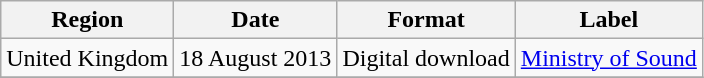<table class=wikitable>
<tr>
<th>Region</th>
<th>Date</th>
<th>Format</th>
<th>Label</th>
</tr>
<tr>
<td>United Kingdom</td>
<td>18 August 2013</td>
<td>Digital download</td>
<td><a href='#'>Ministry of Sound</a></td>
</tr>
<tr>
</tr>
</table>
